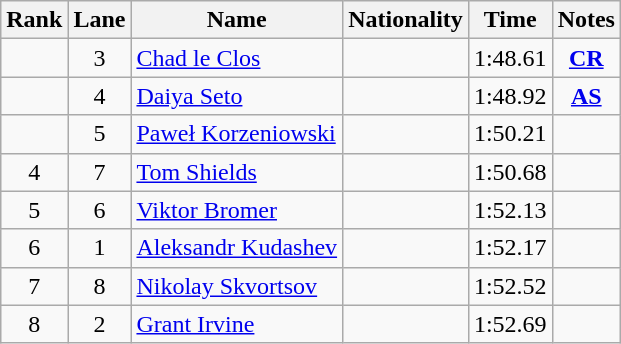<table class="wikitable sortable" style="text-align:center">
<tr>
<th>Rank</th>
<th>Lane</th>
<th>Name</th>
<th>Nationality</th>
<th>Time</th>
<th>Notes</th>
</tr>
<tr>
<td></td>
<td>3</td>
<td align=left><a href='#'>Chad le Clos</a></td>
<td align=left></td>
<td>1:48.61</td>
<td><strong><a href='#'>CR</a></strong></td>
</tr>
<tr>
<td></td>
<td>4</td>
<td align=left><a href='#'>Daiya Seto</a></td>
<td align=left></td>
<td>1:48.92</td>
<td><strong><a href='#'>AS</a></strong></td>
</tr>
<tr>
<td></td>
<td>5</td>
<td align=left><a href='#'>Paweł Korzeniowski</a></td>
<td align=left></td>
<td>1:50.21</td>
<td></td>
</tr>
<tr>
<td>4</td>
<td>7</td>
<td align=left><a href='#'>Tom Shields</a></td>
<td align=left></td>
<td>1:50.68</td>
<td></td>
</tr>
<tr>
<td>5</td>
<td>6</td>
<td align=left><a href='#'>Viktor Bromer</a></td>
<td align=left></td>
<td>1:52.13</td>
<td></td>
</tr>
<tr>
<td>6</td>
<td>1</td>
<td align=left><a href='#'>Aleksandr Kudashev</a></td>
<td align=left></td>
<td>1:52.17</td>
<td></td>
</tr>
<tr>
<td>7</td>
<td>8</td>
<td align=left><a href='#'>Nikolay Skvortsov</a></td>
<td align=left></td>
<td>1:52.52</td>
<td></td>
</tr>
<tr>
<td>8</td>
<td>2</td>
<td align=left><a href='#'>Grant Irvine</a></td>
<td align=left></td>
<td>1:52.69</td>
<td></td>
</tr>
</table>
